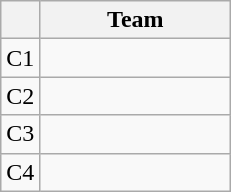<table class="wikitable" style="display:inline-table;">
<tr>
<th></th>
<th width=120>Team</th>
</tr>
<tr>
<td align=center>C1</td>
<td></td>
</tr>
<tr>
<td align=center>C2</td>
<td></td>
</tr>
<tr>
<td align=center>C3</td>
<td></td>
</tr>
<tr>
<td align=center>C4</td>
<td></td>
</tr>
</table>
